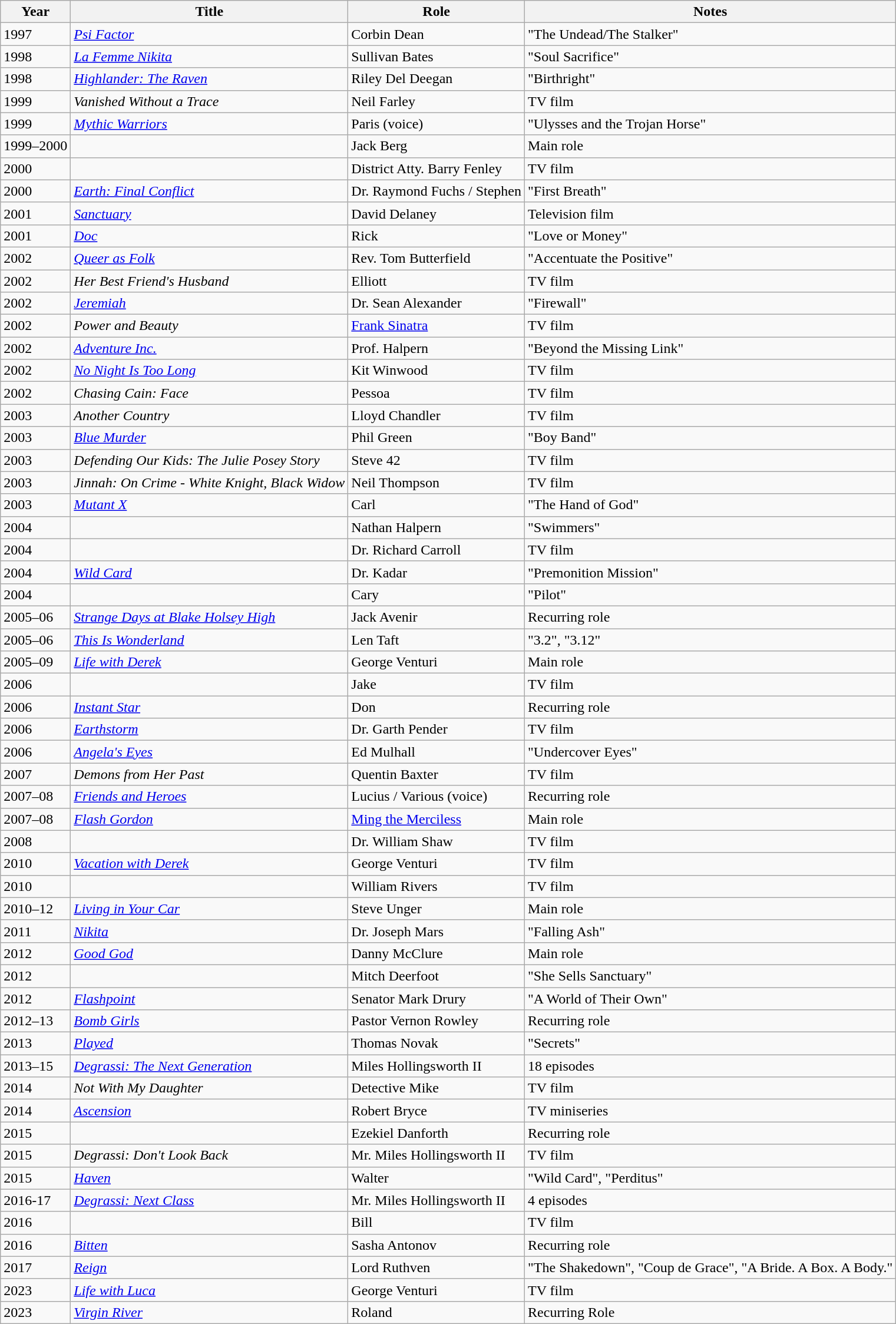<table class="wikitable sortable">
<tr>
<th>Year</th>
<th>Title</th>
<th>Role</th>
<th class="unsortable">Notes</th>
</tr>
<tr>
<td>1997</td>
<td><em><a href='#'>Psi Factor</a></em></td>
<td>Corbin Dean</td>
<td>"The Undead/The Stalker"</td>
</tr>
<tr>
<td>1998</td>
<td><em><a href='#'>La Femme Nikita</a></em></td>
<td>Sullivan Bates</td>
<td>"Soul Sacrifice"</td>
</tr>
<tr>
<td>1998</td>
<td><em><a href='#'>Highlander: The Raven</a></em></td>
<td>Riley Del Deegan</td>
<td>"Birthright"</td>
</tr>
<tr>
<td>1999</td>
<td><em>Vanished Without a Trace</em></td>
<td>Neil Farley</td>
<td>TV film</td>
</tr>
<tr>
<td>1999</td>
<td><em><a href='#'>Mythic Warriors</a></em></td>
<td>Paris (voice)</td>
<td>"Ulysses and the Trojan Horse"</td>
</tr>
<tr>
<td>1999–2000</td>
<td><em></em></td>
<td>Jack Berg</td>
<td>Main role</td>
</tr>
<tr>
<td>2000</td>
<td><em></em></td>
<td>District Atty. Barry Fenley</td>
<td>TV film</td>
</tr>
<tr>
<td>2000</td>
<td><em><a href='#'>Earth: Final Conflict</a></em></td>
<td>Dr. Raymond Fuchs / Stephen</td>
<td>"First Breath"</td>
</tr>
<tr>
<td>2001</td>
<td><em><a href='#'>Sanctuary</a></em></td>
<td>David Delaney</td>
<td>Television film</td>
</tr>
<tr>
<td>2001</td>
<td><em><a href='#'>Doc</a></em></td>
<td>Rick</td>
<td>"Love or Money"</td>
</tr>
<tr>
<td>2002</td>
<td><em><a href='#'>Queer as Folk</a></em></td>
<td>Rev. Tom Butterfield</td>
<td>"Accentuate the Positive"</td>
</tr>
<tr>
<td>2002</td>
<td><em>Her Best Friend's Husband</em></td>
<td>Elliott</td>
<td>TV film</td>
</tr>
<tr>
<td>2002</td>
<td><em><a href='#'>Jeremiah</a></em></td>
<td>Dr. Sean Alexander</td>
<td>"Firewall"</td>
</tr>
<tr>
<td>2002</td>
<td><em>Power and Beauty</em></td>
<td><a href='#'>Frank Sinatra</a></td>
<td>TV film</td>
</tr>
<tr>
<td>2002</td>
<td><em><a href='#'>Adventure Inc.</a></em></td>
<td>Prof. Halpern</td>
<td>"Beyond the Missing Link"</td>
</tr>
<tr>
<td>2002</td>
<td><em><a href='#'>No Night Is Too Long</a></em></td>
<td>Kit Winwood</td>
<td>TV film</td>
</tr>
<tr>
<td>2002</td>
<td><em>Chasing Cain: Face</em></td>
<td>Pessoa</td>
<td>TV film</td>
</tr>
<tr>
<td>2003</td>
<td><em>Another Country</em></td>
<td>Lloyd Chandler</td>
<td>TV film</td>
</tr>
<tr>
<td>2003</td>
<td><em><a href='#'>Blue Murder</a></em></td>
<td>Phil Green</td>
<td>"Boy Band"</td>
</tr>
<tr>
<td>2003</td>
<td><em>Defending Our Kids: The Julie Posey Story</em></td>
<td>Steve 42</td>
<td>TV film</td>
</tr>
<tr>
<td>2003</td>
<td><em>Jinnah: On Crime - White Knight, Black Widow</em></td>
<td>Neil Thompson</td>
<td>TV film</td>
</tr>
<tr>
<td>2003</td>
<td><em><a href='#'>Mutant X</a></em></td>
<td>Carl</td>
<td>"The Hand of God"</td>
</tr>
<tr>
<td>2004</td>
<td><em></em></td>
<td>Nathan Halpern</td>
<td>"Swimmers"</td>
</tr>
<tr>
<td>2004</td>
<td><em></em></td>
<td>Dr. Richard Carroll</td>
<td>TV film</td>
</tr>
<tr>
<td>2004</td>
<td><em><a href='#'>Wild Card</a></em></td>
<td>Dr. Kadar</td>
<td>"Premonition Mission"</td>
</tr>
<tr>
<td>2004</td>
<td><em></em></td>
<td>Cary</td>
<td>"Pilot"</td>
</tr>
<tr>
<td>2005–06</td>
<td><em><a href='#'>Strange Days at Blake Holsey High</a></em></td>
<td>Jack Avenir</td>
<td>Recurring role</td>
</tr>
<tr>
<td>2005–06</td>
<td><em><a href='#'>This Is Wonderland</a></em></td>
<td>Len Taft</td>
<td>"3.2", "3.12"</td>
</tr>
<tr>
<td>2005–09</td>
<td><em><a href='#'>Life with Derek</a></em></td>
<td>George Venturi</td>
<td>Main role</td>
</tr>
<tr>
<td>2006</td>
<td><em></em></td>
<td>Jake</td>
<td>TV film</td>
</tr>
<tr>
<td>2006</td>
<td><em><a href='#'>Instant Star</a></em></td>
<td>Don</td>
<td>Recurring role</td>
</tr>
<tr>
<td>2006</td>
<td><em><a href='#'>Earthstorm</a></em></td>
<td>Dr. Garth Pender</td>
<td>TV film</td>
</tr>
<tr>
<td>2006</td>
<td><em><a href='#'>Angela's Eyes</a></em></td>
<td>Ed Mulhall</td>
<td>"Undercover Eyes"</td>
</tr>
<tr>
<td>2007</td>
<td><em>Demons from Her Past</em></td>
<td>Quentin Baxter</td>
<td>TV film</td>
</tr>
<tr>
<td>2007–08</td>
<td><em><a href='#'>Friends and Heroes</a></em></td>
<td>Lucius / Various (voice)</td>
<td>Recurring role</td>
</tr>
<tr>
<td>2007–08</td>
<td><em><a href='#'>Flash Gordon</a></em></td>
<td><a href='#'>Ming the Merciless</a></td>
<td>Main role</td>
</tr>
<tr>
<td>2008</td>
<td><em></em></td>
<td>Dr. William Shaw</td>
<td>TV film</td>
</tr>
<tr>
<td>2010</td>
<td><em><a href='#'>Vacation with Derek</a></em></td>
<td>George Venturi</td>
<td>TV film</td>
</tr>
<tr>
<td>2010</td>
<td><em></em></td>
<td>William Rivers</td>
<td>TV film</td>
</tr>
<tr>
<td>2010–12</td>
<td><em><a href='#'>Living in Your Car</a></em></td>
<td>Steve Unger</td>
<td>Main role</td>
</tr>
<tr>
<td>2011</td>
<td><em><a href='#'>Nikita</a></em></td>
<td>Dr. Joseph Mars</td>
<td>"Falling Ash"</td>
</tr>
<tr>
<td>2012</td>
<td><em><a href='#'>Good God</a></em></td>
<td>Danny McClure</td>
<td>Main role</td>
</tr>
<tr>
<td>2012</td>
<td><em></em></td>
<td>Mitch Deerfoot</td>
<td>"She Sells Sanctuary"</td>
</tr>
<tr>
<td>2012</td>
<td><em><a href='#'>Flashpoint</a></em></td>
<td>Senator Mark Drury</td>
<td>"A World of Their Own"</td>
</tr>
<tr>
<td>2012–13</td>
<td><em><a href='#'>Bomb Girls</a></em></td>
<td>Pastor Vernon Rowley</td>
<td>Recurring role</td>
</tr>
<tr>
<td>2013</td>
<td><em><a href='#'>Played</a></em></td>
<td>Thomas Novak</td>
<td>"Secrets"</td>
</tr>
<tr>
<td>2013–15</td>
<td><em><a href='#'>Degrassi: The Next Generation</a></em></td>
<td>Miles Hollingsworth II</td>
<td>18 episodes</td>
</tr>
<tr>
<td>2014</td>
<td><em>Not With My Daughter</em></td>
<td>Detective Mike</td>
<td>TV film</td>
</tr>
<tr>
<td>2014</td>
<td><em><a href='#'>Ascension</a></em></td>
<td>Robert Bryce</td>
<td>TV miniseries</td>
</tr>
<tr>
<td>2015</td>
<td><em></em></td>
<td>Ezekiel Danforth</td>
<td>Recurring role</td>
</tr>
<tr>
<td>2015</td>
<td><em>Degrassi: Don't Look Back</em></td>
<td>Mr. Miles Hollingsworth II</td>
<td>TV film</td>
</tr>
<tr>
<td>2015</td>
<td><em><a href='#'>Haven</a></em></td>
<td>Walter</td>
<td>"Wild Card", "Perditus"</td>
</tr>
<tr>
<td>2016-17</td>
<td><em><a href='#'>Degrassi: Next Class</a></em></td>
<td>Mr. Miles Hollingsworth II</td>
<td>4 episodes</td>
</tr>
<tr>
<td>2016</td>
<td><em></em></td>
<td>Bill</td>
<td>TV film</td>
</tr>
<tr>
<td>2016</td>
<td><em><a href='#'>Bitten</a></em></td>
<td>Sasha Antonov</td>
<td>Recurring role</td>
</tr>
<tr>
<td>2017</td>
<td><em><a href='#'>Reign</a></em></td>
<td>Lord Ruthven</td>
<td>"The Shakedown", "Coup de Grace", "A Bride. A Box. A Body."</td>
</tr>
<tr>
<td>2023</td>
<td><em><a href='#'>Life with Luca</a></em></td>
<td>George Venturi</td>
<td>TV film</td>
</tr>
<tr>
<td>2023</td>
<td><em><a href='#'>Virgin River</a></em></td>
<td>Roland</td>
<td>Recurring Role</td>
</tr>
</table>
